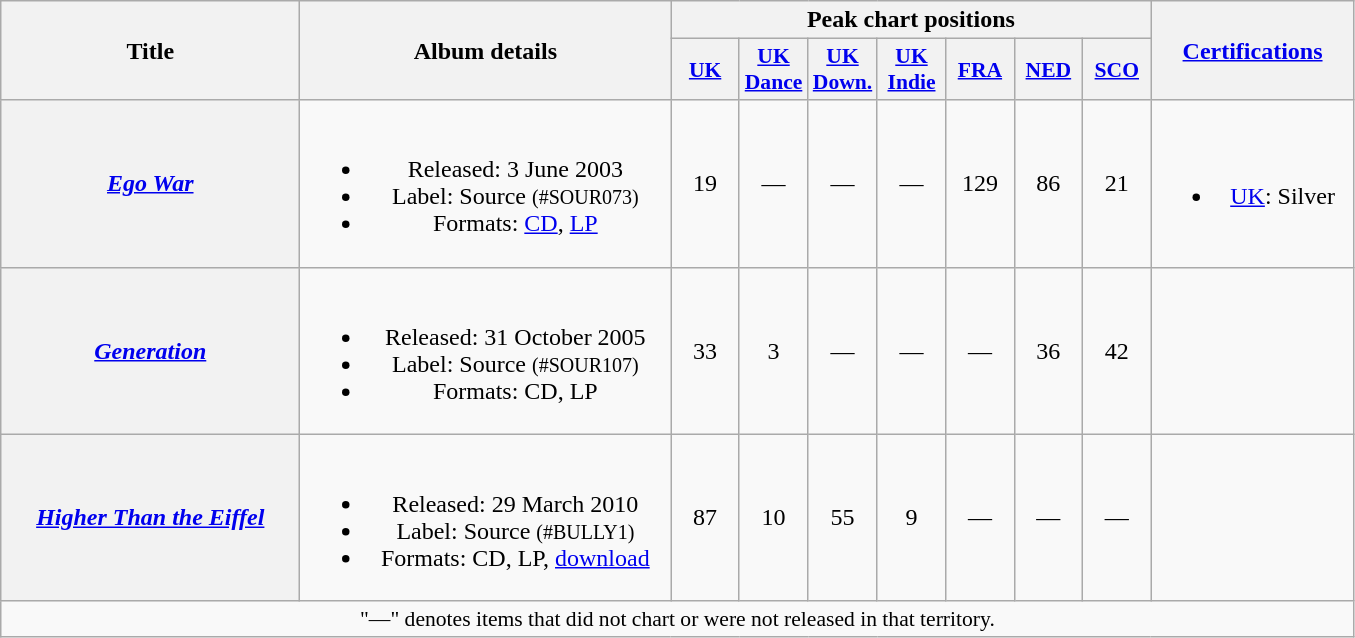<table class="wikitable plainrowheaders" style="text-align:center;">
<tr>
<th scope="col" rowspan="2" style="width:12em;">Title</th>
<th scope="col" rowspan="2" style="width:15em;">Album details</th>
<th scope="col" colspan="7">Peak chart positions</th>
<th rowspan="2" style="width:8em;"><a href='#'>Certifications</a></th>
</tr>
<tr>
<th scope="col" style="width:2.7em;font-size:90%;"><a href='#'>UK</a><br></th>
<th scope="col" style="width:2.7em;font-size:90%;"><a href='#'>UK<br>Dance</a><br></th>
<th scope="col" style="width:2.7em;font-size:90%;"><a href='#'>UK<br>Down.</a><br></th>
<th scope="col" style="width:2.7em;font-size:90%;"><a href='#'>UK<br>Indie</a><br></th>
<th scope="col" style="width:2.7em;font-size:90%;"><a href='#'>FRA</a><br></th>
<th scope="col" style="width:2.7em;font-size:90%;"><a href='#'>NED</a><br></th>
<th scope="col" style="width:2.7em;font-size:90%;"><a href='#'>SCO</a><br></th>
</tr>
<tr>
<th scope="row"><em><a href='#'>Ego War</a></em></th>
<td><br><ul><li>Released: 3 June 2003</li><li>Label: Source <small>(#SOUR073)</small></li><li>Formats: <a href='#'>CD</a>, <a href='#'>LP</a></li></ul></td>
<td>19</td>
<td>—</td>
<td>—</td>
<td>—</td>
<td>129</td>
<td>86</td>
<td>21</td>
<td><br><ul><li><a href='#'>UK</a>: Silver</li></ul></td>
</tr>
<tr>
<th scope="row"><em><a href='#'>Generation</a></em></th>
<td><br><ul><li>Released: 31 October 2005</li><li>Label: Source <small>(#SOUR107)</small></li><li>Formats: CD, LP</li></ul></td>
<td>33</td>
<td>3</td>
<td>—</td>
<td>—</td>
<td>—</td>
<td>36</td>
<td>42</td>
<td></td>
</tr>
<tr>
<th scope="row"><em><a href='#'>Higher Than the Eiffel</a></em></th>
<td><br><ul><li>Released: 29 March 2010</li><li>Label: Source <small>(#BULLY1)</small></li><li>Formats: CD, LP, <a href='#'>download</a></li></ul></td>
<td>87</td>
<td>10</td>
<td>55</td>
<td>9</td>
<td>—</td>
<td>—</td>
<td>—</td>
<td></td>
</tr>
<tr>
<td align="center" colspan="15" style="font-size:90%">"—" denotes items that did not chart or were not released in that territory.</td>
</tr>
</table>
